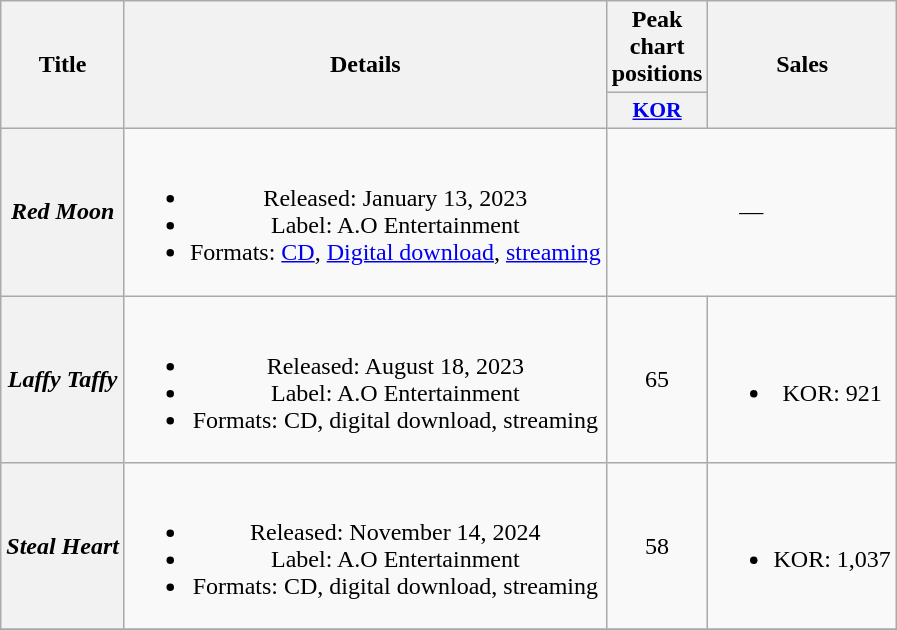<table class="wikitable plainrowheaders" style="text-align:center">
<tr>
<th rowspan="2" scope="col">Title</th>
<th rowspan="2" scope="col">Details</th>
<th scope="col">Peak chart<br>positions</th>
<th rowspan="2" scope="col">Sales</th>
</tr>
<tr>
<th scope="col" style="font-size:90%; width:2.5em"><a href='#'>KOR</a><br></th>
</tr>
<tr>
<th scope="row"><em>Red Moon</em></th>
<td><br><ul><li>Released: January 13, 2023</li><li>Label: A.O Entertainment</li><li>Formats: <a href='#'>CD</a>, <a href='#'>Digital download</a>, <a href='#'>streaming</a></li></ul></td>
<td colspan = "2">—</td>
</tr>
<tr>
<th scope="row"><em>Laffy Taffy</em></th>
<td><br><ul><li>Released: August 18, 2023</li><li>Label: A.O Entertainment</li><li>Formats: CD, digital download, streaming</li></ul></td>
<td>65</td>
<td><br><ul><li>KOR: 921</li></ul></td>
</tr>
<tr>
<th scope="row"><em>Steal Heart</em></th>
<td><br><ul><li>Released: November 14, 2024</li><li>Label: A.O Entertainment</li><li>Formats: CD, digital download, streaming</li></ul></td>
<td>58</td>
<td><br><ul><li>KOR: 1,037</li></ul></td>
</tr>
<tr colspan="4" style="font-size:85%" | "—" denotes a recording that did not chart or was not released in that territory>
</tr>
</table>
